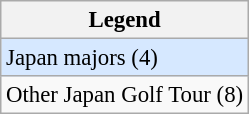<table class="wikitable" style="font-size:95%;">
<tr>
<th>Legend</th>
</tr>
<tr style="background:#D6E8FF;">
<td>Japan majors (4)</td>
</tr>
<tr>
<td>Other Japan Golf Tour (8)</td>
</tr>
</table>
